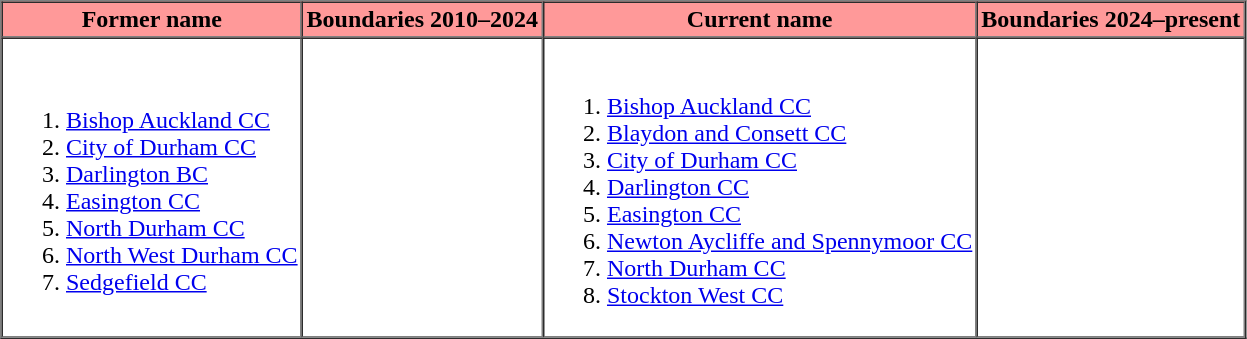<table border=1 cellpadding="2" cellspacing="0">
<tr>
<th bgcolor="#ff9999">Former name</th>
<th bgcolor="#ff9999">Boundaries 2010–2024</th>
<th bgcolor="#ff9999">Current name</th>
<th bgcolor="#ff9999">Boundaries 2024–present</th>
</tr>
<tr>
<td><br><ol><li><a href='#'>Bishop Auckland CC</a></li><li><a href='#'>City of Durham CC</a></li><li><a href='#'>Darlington BC</a></li><li><a href='#'>Easington CC</a></li><li><a href='#'>North Durham CC</a></li><li><a href='#'>North West Durham CC</a></li><li><a href='#'>Sedgefield CC</a></li></ol></td>
<td></td>
<td><br><ol><li><a href='#'>Bishop Auckland CC</a></li><li><a href='#'>Blaydon and Consett CC</a></li><li><a href='#'>City of Durham CC</a></li><li><a href='#'>Darlington CC</a></li><li><a href='#'>Easington CC</a></li><li><a href='#'>Newton Aycliffe and Spennymoor CC</a></li><li><a href='#'>North Durham CC</a></li><li><a href='#'>Stockton West CC</a></li></ol></td>
<td></td>
</tr>
<tr>
</tr>
</table>
